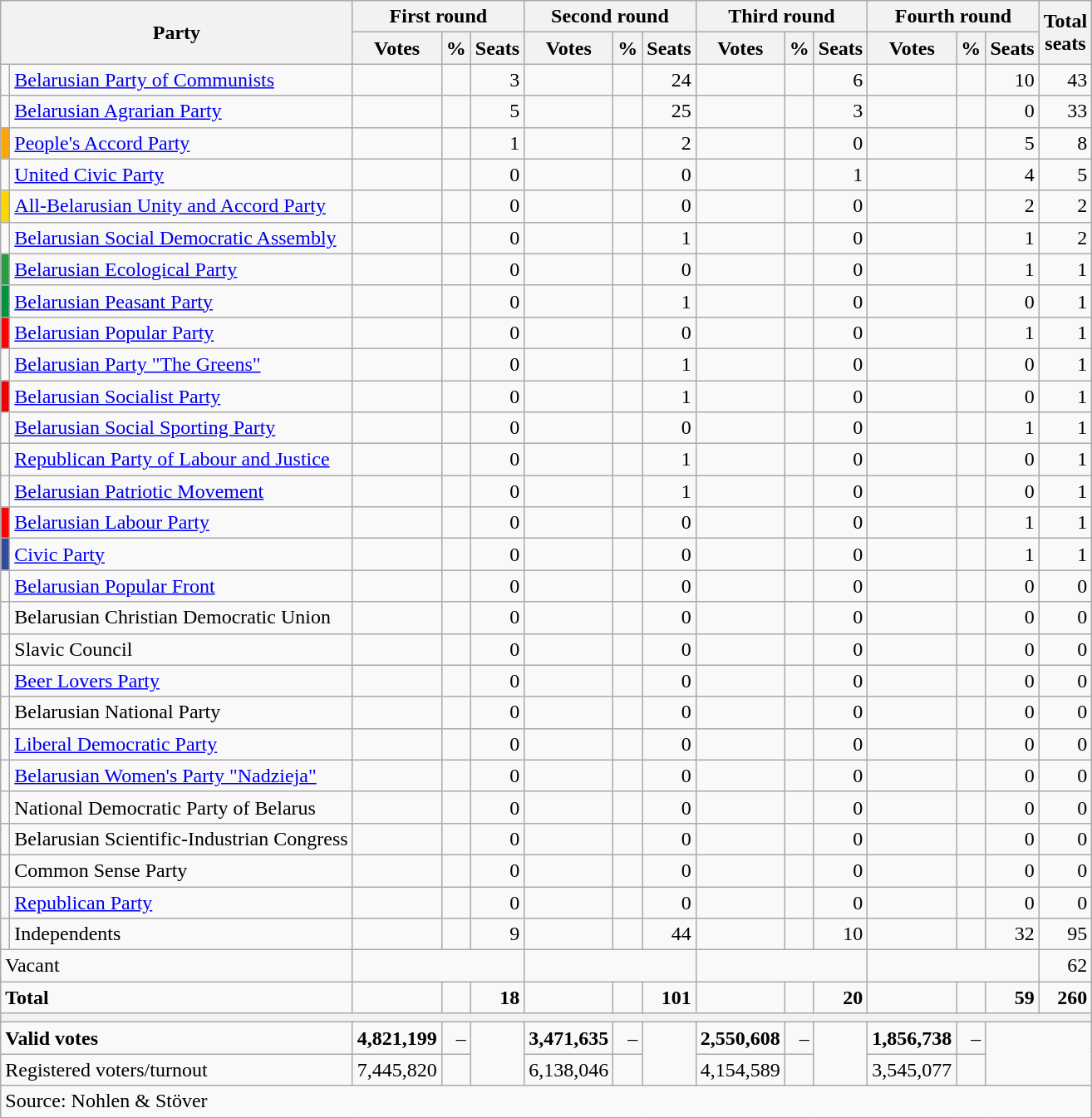<table class="wikitable sortable" style=text-align:right>
<tr>
<th rowspan=2 colspan=2>Party</th>
<th colspan=3>First round</th>
<th colspan=3>Second round</th>
<th colspan=3>Third round</th>
<th colspan=3>Fourth round</th>
<th rowspan=2>Total<br>seats</th>
</tr>
<tr>
<th>Votes</th>
<th>%</th>
<th>Seats</th>
<th>Votes</th>
<th>%</th>
<th>Seats</th>
<th>Votes</th>
<th>%</th>
<th>Seats</th>
<th>Votes</th>
<th>%</th>
<th>Seats</th>
</tr>
<tr>
<td bgcolor=></td>
<td align=left><a href='#'>Belarusian Party of Communists</a></td>
<td></td>
<td></td>
<td>3</td>
<td></td>
<td></td>
<td>24</td>
<td></td>
<td></td>
<td>6</td>
<td></td>
<td></td>
<td>10</td>
<td>43</td>
</tr>
<tr>
<td bgcolor=></td>
<td align=left><a href='#'>Belarusian Agrarian Party</a></td>
<td></td>
<td></td>
<td>5</td>
<td></td>
<td></td>
<td>25</td>
<td></td>
<td></td>
<td>3</td>
<td></td>
<td></td>
<td>0</td>
<td>33</td>
</tr>
<tr>
<td bgcolor=#FFA500></td>
<td align=left><a href='#'>People's Accord Party</a></td>
<td></td>
<td></td>
<td>1</td>
<td></td>
<td></td>
<td>2</td>
<td></td>
<td></td>
<td>0</td>
<td></td>
<td></td>
<td>5</td>
<td>8</td>
</tr>
<tr>
<td bgcolor=></td>
<td align=left><a href='#'>United Civic Party</a></td>
<td></td>
<td></td>
<td>0</td>
<td></td>
<td></td>
<td>0</td>
<td></td>
<td></td>
<td>1</td>
<td></td>
<td></td>
<td>4</td>
<td>5</td>
</tr>
<tr>
<td bgcolor=#FFD700></td>
<td align=left><a href='#'>All-Belarusian Unity and Accord Party</a></td>
<td></td>
<td></td>
<td>0</td>
<td></td>
<td></td>
<td>0</td>
<td></td>
<td></td>
<td>0</td>
<td></td>
<td></td>
<td>2</td>
<td>2</td>
</tr>
<tr>
<td bgcolor=></td>
<td align=left><a href='#'>Belarusian Social Democratic Assembly</a></td>
<td></td>
<td></td>
<td>0</td>
<td></td>
<td></td>
<td>1</td>
<td></td>
<td></td>
<td>0</td>
<td></td>
<td></td>
<td>1</td>
<td>2</td>
</tr>
<tr>
<td bgcolor=#279D3D></td>
<td align=left><a href='#'>Belarusian Ecological Party</a></td>
<td></td>
<td></td>
<td>0</td>
<td></td>
<td></td>
<td>0</td>
<td></td>
<td></td>
<td>0</td>
<td></td>
<td></td>
<td>1</td>
<td>1</td>
</tr>
<tr>
<td bgcolor=#009240></td>
<td align=left><a href='#'>Belarusian Peasant Party</a></td>
<td></td>
<td></td>
<td>0</td>
<td></td>
<td></td>
<td>1</td>
<td></td>
<td></td>
<td>0</td>
<td></td>
<td></td>
<td>0</td>
<td>1</td>
</tr>
<tr>
<td bgcolor=red></td>
<td align=left><a href='#'>Belarusian Popular Party</a></td>
<td></td>
<td></td>
<td>0</td>
<td></td>
<td></td>
<td>0</td>
<td></td>
<td></td>
<td>0</td>
<td></td>
<td></td>
<td>1</td>
<td>1</td>
</tr>
<tr>
<td bgcolor=></td>
<td align=left><a href='#'>Belarusian Party "The Greens"</a></td>
<td></td>
<td></td>
<td>0</td>
<td></td>
<td></td>
<td>1</td>
<td></td>
<td></td>
<td>0</td>
<td></td>
<td></td>
<td>0</td>
<td>1</td>
</tr>
<tr>
<td bgcolor=#EC0000></td>
<td align=left><a href='#'>Belarusian Socialist Party</a></td>
<td></td>
<td></td>
<td>0</td>
<td></td>
<td></td>
<td>1</td>
<td></td>
<td></td>
<td>0</td>
<td></td>
<td></td>
<td>0</td>
<td>1</td>
</tr>
<tr>
<td bgcolor=></td>
<td align=left><a href='#'>Belarusian Social Sporting Party</a></td>
<td></td>
<td></td>
<td>0</td>
<td></td>
<td></td>
<td>0</td>
<td></td>
<td></td>
<td>0</td>
<td></td>
<td></td>
<td>1</td>
<td>1</td>
</tr>
<tr>
<td bgcolor=></td>
<td align=left><a href='#'>Republican Party of Labour and Justice</a></td>
<td></td>
<td></td>
<td>0</td>
<td></td>
<td></td>
<td>1</td>
<td></td>
<td></td>
<td>0</td>
<td></td>
<td></td>
<td>0</td>
<td>1</td>
</tr>
<tr>
<td bgcolor=></td>
<td align=left><a href='#'>Belarusian Patriotic Movement</a></td>
<td></td>
<td></td>
<td>0</td>
<td></td>
<td></td>
<td>1</td>
<td></td>
<td></td>
<td>0</td>
<td></td>
<td></td>
<td>0</td>
<td>1</td>
</tr>
<tr>
<td bgcolor=red></td>
<td align=left><a href='#'>Belarusian Labour Party</a></td>
<td></td>
<td></td>
<td>0</td>
<td></td>
<td></td>
<td>0</td>
<td></td>
<td></td>
<td>0</td>
<td></td>
<td></td>
<td>1</td>
<td>1</td>
</tr>
<tr>
<td bgcolor=#33499B></td>
<td align=left><a href='#'>Civic Party</a></td>
<td></td>
<td></td>
<td>0</td>
<td></td>
<td></td>
<td>0</td>
<td></td>
<td></td>
<td>0</td>
<td></td>
<td></td>
<td>1</td>
<td>1</td>
</tr>
<tr>
<td bgcolor=></td>
<td align=left><a href='#'>Belarusian Popular Front</a></td>
<td></td>
<td></td>
<td>0</td>
<td></td>
<td></td>
<td>0</td>
<td></td>
<td></td>
<td>0</td>
<td></td>
<td></td>
<td>0</td>
<td>0</td>
</tr>
<tr>
<td bgcolor=></td>
<td align=left>Belarusian Christian Democratic Union</td>
<td></td>
<td></td>
<td>0</td>
<td></td>
<td></td>
<td>0</td>
<td></td>
<td></td>
<td>0</td>
<td></td>
<td></td>
<td>0</td>
<td>0</td>
</tr>
<tr>
<td bgcolor=></td>
<td align=left>Slavic Council</td>
<td></td>
<td></td>
<td>0</td>
<td></td>
<td></td>
<td>0</td>
<td></td>
<td></td>
<td>0</td>
<td></td>
<td></td>
<td>0</td>
<td>0</td>
</tr>
<tr>
<td bgcolor=></td>
<td align=left><a href='#'>Beer Lovers Party</a></td>
<td></td>
<td></td>
<td>0</td>
<td></td>
<td></td>
<td>0</td>
<td></td>
<td></td>
<td>0</td>
<td></td>
<td></td>
<td>0</td>
<td>0</td>
</tr>
<tr>
<td bgcolor=></td>
<td align=left>Belarusian National Party</td>
<td></td>
<td></td>
<td>0</td>
<td></td>
<td></td>
<td>0</td>
<td></td>
<td></td>
<td>0</td>
<td></td>
<td></td>
<td>0</td>
<td>0</td>
</tr>
<tr>
<td bgcolor=></td>
<td align=left><a href='#'>Liberal Democratic Party</a></td>
<td></td>
<td></td>
<td>0</td>
<td></td>
<td></td>
<td>0</td>
<td></td>
<td></td>
<td>0</td>
<td></td>
<td></td>
<td>0</td>
<td>0</td>
</tr>
<tr>
<td bgcolor=></td>
<td align=left><a href='#'>Belarusian Women's Party "Nadzieja"</a></td>
<td></td>
<td></td>
<td>0</td>
<td></td>
<td></td>
<td>0</td>
<td></td>
<td></td>
<td>0</td>
<td></td>
<td></td>
<td>0</td>
<td>0</td>
</tr>
<tr>
<td bgcolor=></td>
<td align=left>National Democratic Party of Belarus</td>
<td></td>
<td></td>
<td>0</td>
<td></td>
<td></td>
<td>0</td>
<td></td>
<td></td>
<td>0</td>
<td></td>
<td></td>
<td>0</td>
<td>0</td>
</tr>
<tr>
<td bgcolor=></td>
<td align=left>Belarusian Scientific-Industrian Congress</td>
<td></td>
<td></td>
<td>0</td>
<td></td>
<td></td>
<td>0</td>
<td></td>
<td></td>
<td>0</td>
<td></td>
<td></td>
<td>0</td>
<td>0</td>
</tr>
<tr>
<td bgcolor=></td>
<td align=left>Common Sense Party</td>
<td></td>
<td></td>
<td>0</td>
<td></td>
<td></td>
<td>0</td>
<td></td>
<td></td>
<td>0</td>
<td></td>
<td></td>
<td>0</td>
<td>0</td>
</tr>
<tr>
<td bgcolor=></td>
<td align=left><a href='#'>Republican Party</a></td>
<td></td>
<td></td>
<td>0</td>
<td></td>
<td></td>
<td>0</td>
<td></td>
<td></td>
<td>0</td>
<td></td>
<td></td>
<td>0</td>
<td>0</td>
</tr>
<tr>
<td bgcolor=></td>
<td align=left>Independents</td>
<td></td>
<td></td>
<td>9</td>
<td></td>
<td></td>
<td>44</td>
<td></td>
<td></td>
<td>10</td>
<td></td>
<td></td>
<td>32</td>
<td>95</td>
</tr>
<tr>
<td align=left colspan=2>Vacant</td>
<td colspan=3></td>
<td colspan=3></td>
<td colspan=3></td>
<td colspan=3></td>
<td>62</td>
</tr>
<tr class=sortbottom>
<td align=left colspan=2><strong>Total</strong></td>
<td></td>
<td></td>
<td><strong>18</strong></td>
<td></td>
<td></td>
<td><strong>101</strong></td>
<td></td>
<td></td>
<td><strong>20</strong></td>
<td></td>
<td></td>
<td><strong>59</strong></td>
<td><strong>260</strong></td>
</tr>
<tr class=sortbottom>
<th colspan=15></th>
</tr>
<tr class=sortbottom>
<td align=left colspan=2><strong>Valid votes</strong></td>
<td><strong>4,821,199</strong></td>
<td>–</td>
<td rowspan=2></td>
<td><strong>3,471,635</strong></td>
<td>–</td>
<td rowspan=2></td>
<td><strong>2,550,608</strong></td>
<td>–</td>
<td rowspan=2></td>
<td><strong>1,856,738</strong></td>
<td>–</td>
<td rowspan=2 colspan=2></td>
</tr>
<tr class=sortbottom>
<td align=left colspan=2>Registered voters/turnout</td>
<td>7,445,820</td>
<td></td>
<td>6,138,046</td>
<td></td>
<td>4,154,589</td>
<td></td>
<td>3,545,077</td>
<td></td>
</tr>
<tr class=sortbottom>
<td colspan=15 align=left>Source: Nohlen & Stöver</td>
</tr>
</table>
